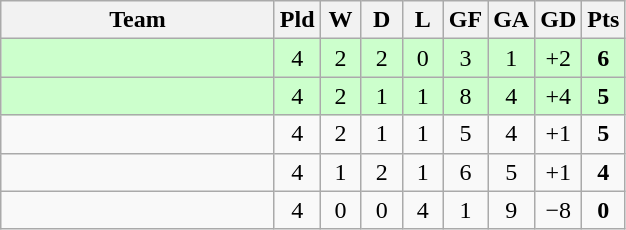<table class="wikitable" style="text-align: center;">
<tr>
<th width=175>Team</th>
<th width=20>Pld</th>
<th width=20>W</th>
<th width=20>D</th>
<th width=20>L</th>
<th width=20>GF</th>
<th width=20>GA</th>
<th width=20>GD</th>
<th width=20>Pts</th>
</tr>
<tr bgcolor=ccffcc>
<td style="text-align:left;"></td>
<td>4</td>
<td>2</td>
<td>2</td>
<td>0</td>
<td>3</td>
<td>1</td>
<td>+2</td>
<td><strong>6</strong></td>
</tr>
<tr bgcolor=ccffcc>
<td style="text-align:left;"></td>
<td>4</td>
<td>2</td>
<td>1</td>
<td>1</td>
<td>8</td>
<td>4</td>
<td>+4</td>
<td><strong>5</strong></td>
</tr>
<tr>
<td style="text-align:left;"></td>
<td>4</td>
<td>2</td>
<td>1</td>
<td>1</td>
<td>5</td>
<td>4</td>
<td>+1</td>
<td><strong>5</strong></td>
</tr>
<tr>
<td style="text-align:left;"></td>
<td>4</td>
<td>1</td>
<td>2</td>
<td>1</td>
<td>6</td>
<td>5</td>
<td>+1</td>
<td><strong>4</strong></td>
</tr>
<tr>
<td style="text-align:left;"></td>
<td>4</td>
<td>0</td>
<td>0</td>
<td>4</td>
<td>1</td>
<td>9</td>
<td>−8</td>
<td><strong>0</strong></td>
</tr>
</table>
